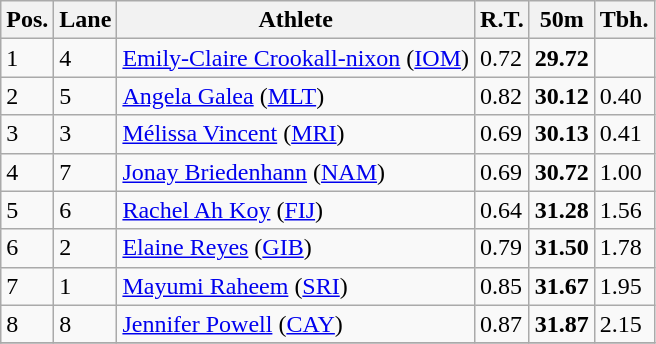<table class="wikitable">
<tr>
<th>Pos.</th>
<th>Lane</th>
<th>Athlete</th>
<th>R.T.</th>
<th>50m</th>
<th>Tbh.</th>
</tr>
<tr>
<td>1</td>
<td>4</td>
<td> <a href='#'>Emily-Claire Crookall-nixon</a> (<a href='#'>IOM</a>)</td>
<td>0.72</td>
<td><strong>29.72</strong></td>
<td> </td>
</tr>
<tr>
<td>2</td>
<td>5</td>
<td> <a href='#'>Angela Galea</a> (<a href='#'>MLT</a>)</td>
<td>0.82</td>
<td><strong>30.12</strong></td>
<td>0.40</td>
</tr>
<tr>
<td>3</td>
<td>3</td>
<td> <a href='#'>Mélissa Vincent</a> (<a href='#'>MRI</a>)</td>
<td>0.69</td>
<td><strong>30.13</strong></td>
<td>0.41</td>
</tr>
<tr>
<td>4</td>
<td>7</td>
<td> <a href='#'>Jonay Briedenhann</a> (<a href='#'>NAM</a>)</td>
<td>0.69</td>
<td><strong>30.72</strong></td>
<td>1.00</td>
</tr>
<tr>
<td>5</td>
<td>6</td>
<td> <a href='#'>Rachel Ah Koy</a> (<a href='#'>FIJ</a>)</td>
<td>0.64</td>
<td><strong>31.28</strong></td>
<td>1.56</td>
</tr>
<tr>
<td>6</td>
<td>2</td>
<td> <a href='#'>Elaine Reyes</a> (<a href='#'>GIB</a>)</td>
<td>0.79</td>
<td><strong>31.50</strong></td>
<td>1.78</td>
</tr>
<tr>
<td>7</td>
<td>1</td>
<td> <a href='#'>Mayumi Raheem</a> (<a href='#'>SRI</a>)</td>
<td>0.85</td>
<td><strong>31.67</strong></td>
<td>1.95</td>
</tr>
<tr>
<td>8</td>
<td>8</td>
<td> <a href='#'>Jennifer Powell</a> (<a href='#'>CAY</a>)</td>
<td>0.87</td>
<td><strong>31.87</strong></td>
<td>2.15</td>
</tr>
<tr>
</tr>
</table>
